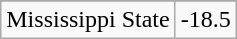<table class="wikitable">
<tr align="center">
</tr>
<tr align="center">
<td>Mississippi State</td>
<td>-18.5</td>
</tr>
</table>
